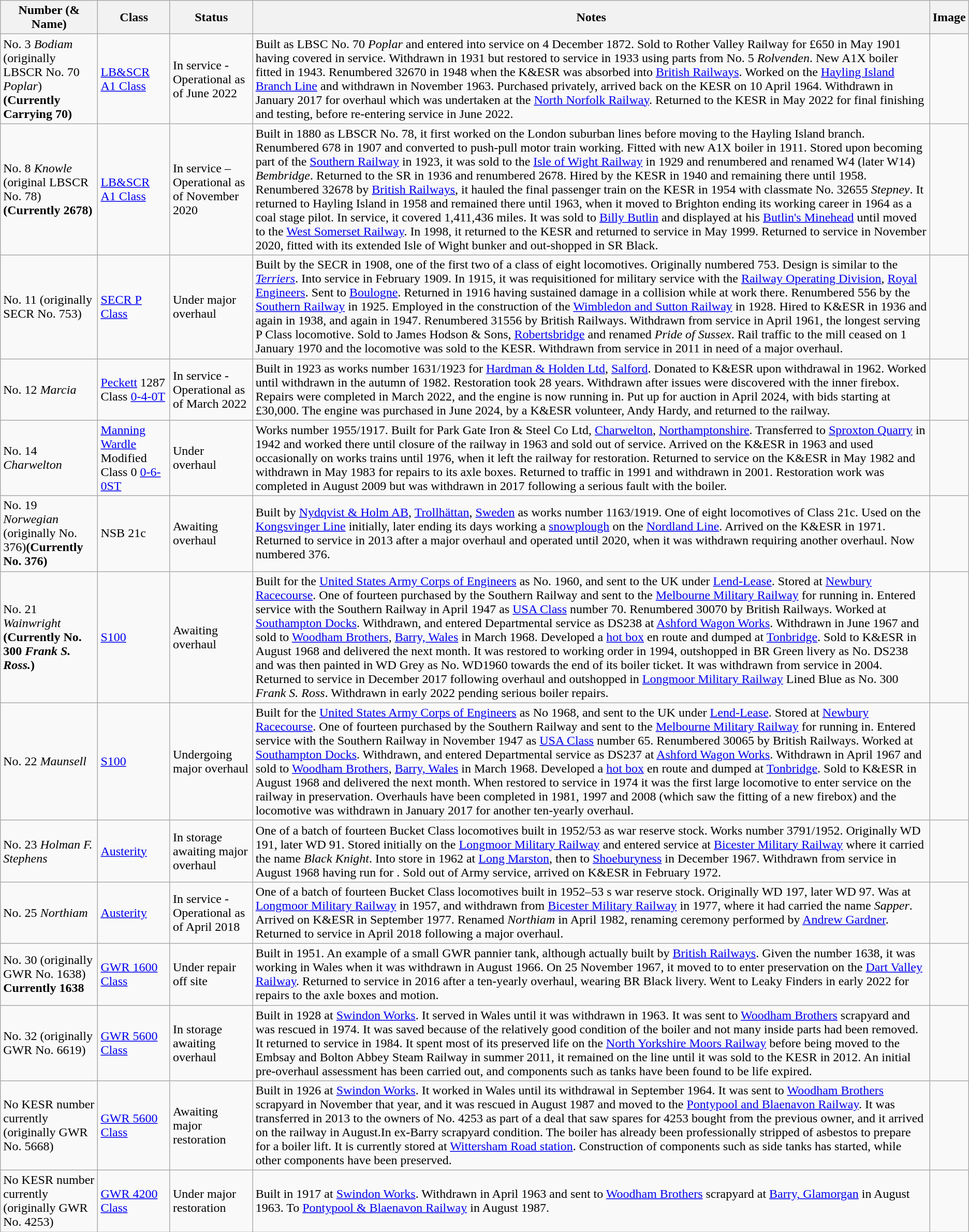<table class="wikitable">
<tr>
<th>Number (& Name)</th>
<th>Class</th>
<th>Status</th>
<th>Notes</th>
<th>Image</th>
</tr>
<tr>
<td>No. 3 <em>Bodiam</em> (originally LBSCR No. 70 <em>Poplar</em>)<strong>(Currently Carrying 70)</strong></td>
<td><a href='#'>LB&SCR A1 Class</a></td>
<td>In service - Operational as of June 2022</td>
<td>Built as LBSC No. 70 <em>Poplar</em> and entered into service on 4 December 1872. Sold to Rother Valley Railway for £650 in May 1901 having covered  in service. Withdrawn in 1931 but restored to service in 1933 using parts from No. 5 <em>Rolvenden</em>. New A1X boiler fitted in 1943. Renumbered 32670 in 1948 when the K&ESR was absorbed into <a href='#'>British Railways</a>. Worked on the <a href='#'>Hayling Island Branch Line</a> and withdrawn in November 1963. Purchased privately, arrived back on the KESR on 10 April 1964. Withdrawn in January 2017 for overhaul which was undertaken at the <a href='#'>North Norfolk Railway</a>. Returned to the KESR in May 2022 for final finishing and testing, before re-entering service in June 2022.</td>
<td></td>
</tr>
<tr>
<td>No. 8 <em>Knowle</em> (original LBSCR No. 78)<strong>(Currently 2678)</strong></td>
<td><a href='#'>LB&SCR A1 Class</a></td>
<td>In service – Operational as of November 2020</td>
<td>Built in 1880 as LBSCR No. 78, it first worked on the London suburban lines before moving to the Hayling Island branch. Renumbered 678 in 1907 and converted to push-pull motor train working. Fitted with new A1X boiler in 1911. Stored upon becoming part of the <a href='#'>Southern Railway</a> in 1923, it was sold to the <a href='#'>Isle of Wight Railway</a> in 1929 and renumbered and renamed W4 (later W14) <em>Bembridge</em>. Returned to the SR in 1936 and renumbered 2678. Hired by the KESR in 1940 and remaining there until 1958. Renumbered 32678 by <a href='#'>British Railways</a>, it hauled the final passenger train on the KESR in 1954 with classmate No. 32655 <em>Stepney</em>. It returned to Hayling Island in 1958 and remained there until 1963, when it moved to Brighton ending its working career in 1964 as a coal stage pilot. In service, it covered 1,411,436 miles. It was sold to <a href='#'>Billy Butlin</a> and displayed at his <a href='#'>Butlin's Minehead</a> until moved to the <a href='#'>West Somerset Railway</a>. In 1998, it returned to the KESR and returned to service in May 1999. Returned to service in November 2020, fitted with its extended Isle of Wight bunker and out-shopped in SR Black.</td>
<td></td>
</tr>
<tr>
<td>No. 11 (originally SECR No. 753)</td>
<td><a href='#'>SECR P Class</a></td>
<td>Under major overhaul</td>
<td>Built by the SECR in 1908, one of the first two of a class of eight locomotives. Originally numbered 753. Design is similar to the <a href='#'><em>Terriers</em></a>. Into service in February 1909. In 1915, it was requisitioned for military service with the <a href='#'>Railway Operating Division</a>, <a href='#'>Royal Engineers</a>. Sent to <a href='#'>Boulogne</a>. Returned in 1916 having sustained damage in a collision while at work there. Renumbered 556 by the <a href='#'>Southern Railway</a> in 1925. Employed in the construction of the <a href='#'>Wimbledon and Sutton Railway</a> in 1928. Hired to K&ESR in 1936 and again in 1938, and again in 1947. Renumbered 31556 by British Railways. Withdrawn from service in April 1961, the longest serving P Class locomotive. Sold to James Hodson & Sons, <a href='#'>Robertsbridge</a> and renamed <em>Pride of Sussex</em>. Rail traffic to the mill ceased on 1 January 1970 and the locomotive was sold to the KESR. Withdrawn from service in 2011 in need of a major overhaul.</td>
<td></td>
</tr>
<tr>
<td>No. 12 <em>Marcia</em></td>
<td><a href='#'>Peckett</a> 1287 Class <a href='#'>0-4-0T</a></td>
<td>In service - Operational as of March 2022</td>
<td>Built in 1923 as works number 1631/1923 for <a href='#'>Hardman & Holden Ltd</a>, <a href='#'>Salford</a>. Donated to K&ESR upon withdrawal in 1962. Worked until withdrawn in the autumn of 1982. Restoration took 28 years. Withdrawn after issues were discovered with the inner firebox. Repairs were completed in March 2022, and the engine is now running in. Put up for auction in April 2024, with bids starting at £30,000. The engine was purchased in June 2024, by a K&ESR volunteer, Andy Hardy, and returned to the railway.</td>
<td></td>
</tr>
<tr>
<td>No. 14 <em>Charwelton</em></td>
<td><a href='#'>Manning Wardle</a> Modified Class 0 <a href='#'>0-6-0ST</a></td>
<td>Under overhaul</td>
<td>Works number 1955/1917. Built for Park Gate Iron & Steel Co Ltd, <a href='#'>Charwelton</a>, <a href='#'>Northamptonshire</a>. Transferred to <a href='#'>Sproxton Quarry</a> in 1942 and worked there until closure of the railway in 1963 and sold out of service. Arrived on the K&ESR in 1963 and used occasionally on works trains until 1976, when it left the railway for restoration. Returned to service on the K&ESR in May 1982 and withdrawn in May 1983 for repairs to its axle boxes. Returned to traffic in 1991 and withdrawn in 2001. Restoration work was completed in August 2009 but was withdrawn in 2017 following a serious fault with the boiler.</td>
<td></td>
</tr>
<tr>
<td>No. 19 <em>Norwegian</em> (originally No. 376)<strong>(Currently No. 376)</strong></td>
<td>NSB 21c</td>
<td>Awaiting overhaul</td>
<td>Built by <a href='#'>Nydqvist & Holm AB</a>, <a href='#'>Trollhättan</a>, <a href='#'>Sweden</a> as works number 1163/1919. One of eight locomotives of Class 21c. Used on the <a href='#'>Kongsvinger Line</a> initially, later ending its days working a <a href='#'>snowplough</a> on the <a href='#'>Nordland Line</a>. Arrived on the K&ESR in 1971. Returned to service in 2013 after a major overhaul and operated until 2020, when it was withdrawn requiring another overhaul. Now numbered 376.</td>
<td></td>
</tr>
<tr>
<td>No. 21 <em>Wainwright</em> <strong>(Currently No. 300 <em>Frank S. Ross.</em>)</strong></td>
<td><a href='#'>S100</a></td>
<td>Awaiting overhaul</td>
<td>Built for the <a href='#'>United States Army Corps of Engineers</a> as No. 1960, and sent to the UK under <a href='#'>Lend-Lease</a>. Stored at <a href='#'>Newbury Racecourse</a>. One of fourteen purchased by the Southern Railway and sent to the <a href='#'>Melbourne Military Railway</a> for running in. Entered service with the Southern Railway in April 1947 as <a href='#'>USA Class</a> number 70. Renumbered 30070 by British Railways. Worked at <a href='#'>Southampton Docks</a>. Withdrawn, and entered Departmental service as DS238 at <a href='#'>Ashford Wagon Works</a>. Withdrawn in June 1967 and sold to <a href='#'>Woodham Brothers</a>, <a href='#'>Barry, Wales</a> in March 1968. Developed a <a href='#'>hot box</a> en route and dumped at <a href='#'>Tonbridge</a>. Sold to K&ESR in August 1968 and delivered the next month. It was restored to working order in 1994, outshopped in BR Green livery as No. DS238 and was then painted in WD Grey as No. WD1960 towards the end of its boiler ticket. It was withdrawn from service in 2004. Returned to service in December 2017 following overhaul and outshopped in <a href='#'>Longmoor Military Railway</a> Lined Blue as No. 300 <em>Frank S. Ross</em>. Withdrawn in early 2022 pending serious boiler repairs.</td>
<td></td>
</tr>
<tr>
<td>No. 22 <em>Maunsell</em></td>
<td><a href='#'>S100</a></td>
<td>Undergoing major overhaul</td>
<td>Built for the <a href='#'>United States Army Corps of Engineers</a> as No 1968, and sent to the UK under <a href='#'>Lend-Lease</a>. Stored at <a href='#'>Newbury Racecourse</a>. One of fourteen purchased by the Southern Railway and sent to the <a href='#'>Melbourne Military Railway</a> for running in. Entered service with the Southern Railway in November 1947 as <a href='#'>USA Class</a> number 65. Renumbered 30065 by British Railways. Worked at <a href='#'>Southampton Docks</a>. Withdrawn, and entered Departmental service as DS237 at <a href='#'>Ashford Wagon Works</a>. Withdrawn in April 1967 and sold to <a href='#'>Woodham Brothers</a>, <a href='#'>Barry, Wales</a> in March 1968. Developed a <a href='#'>hot box</a> en route and dumped at <a href='#'>Tonbridge</a>. Sold to K&ESR in August 1968 and delivered the next month. When restored to service in 1974 it was the first large locomotive to enter service on the railway in preservation. Overhauls have been completed in 1981, 1997 and 2008 (which saw the fitting of a new firebox) and the locomotive was withdrawn in January 2017 for another ten-yearly overhaul.</td>
<td></td>
</tr>
<tr>
<td>No. 23 <em>Holman F. Stephens</em></td>
<td><a href='#'>Austerity</a></td>
<td>In storage awaiting major overhaul</td>
<td>One of a batch of fourteen Bucket Class locomotives built in 1952/53 as war reserve stock. Works number 3791/1952. Originally WD 191, later WD 91. Stored initially on the <a href='#'>Longmoor Military Railway</a> and entered service at <a href='#'>Bicester Military Railway</a> where it carried the name <em>Black Knight</em>. Into store in 1962 at <a href='#'>Long Marston</a>, then to <a href='#'>Shoeburyness</a> in December 1967. Withdrawn from service in August 1968 having run for . Sold out of Army service, arrived on K&ESR in February 1972.</td>
<td></td>
</tr>
<tr>
<td>No. 25 <em>Northiam</em></td>
<td><a href='#'>Austerity</a></td>
<td>In service - Operational as of April 2018</td>
<td>One of a batch of fourteen Bucket Class locomotives built in 1952–53 s war reserve stock. Originally WD 197, later WD 97. Was at <a href='#'>Longmoor Military Railway</a> in 1957, and withdrawn from <a href='#'>Bicester Military Railway</a> in 1977, where it had carried the name <em>Sapper</em>. Arrived on K&ESR in September 1977. Renamed <em>Northiam</em> in April 1982, renaming ceremony performed by <a href='#'>Andrew Gardner</a>. Returned to service in April 2018 following a major overhaul.</td>
<td></td>
</tr>
<tr>
<td>No. 30 (originally GWR No. 1638) <strong>Currently 1638</strong></td>
<td><a href='#'>GWR 1600 Class</a></td>
<td>Under repair off site</td>
<td>Built in 1951. An example of a small GWR pannier tank, although actually built by <a href='#'>British Railways</a>. Given the number 1638, it was working in Wales when it was withdrawn in August 1966. On 25 November 1967, it moved to  to enter preservation on the <a href='#'>Dart Valley Railway</a>. Returned to service in 2016 after a ten-yearly overhaul, wearing BR Black livery. Went to Leaky Finders in early 2022 for repairs to the axle boxes and motion.</td>
<td></td>
</tr>
<tr>
<td>No. 32 (originally GWR No. 6619)</td>
<td><a href='#'>GWR 5600 Class</a></td>
<td>In storage awaiting overhaul</td>
<td>Built in 1928 at <a href='#'>Swindon Works</a>. It served in Wales until it was withdrawn in 1963. It was sent to <a href='#'>Woodham Brothers</a> scrapyard and was rescued in 1974. It was saved because of the relatively good condition of the boiler and not many inside parts had been removed. It returned to service in 1984. It spent most of its preserved life on the <a href='#'>North Yorkshire Moors Railway</a> before being moved to the Embsay and Bolton Abbey Steam Railway in summer 2011, it remained on the line until it was sold to the KESR in 2012. An initial pre-overhaul assessment has been carried out, and components such as tanks have been found to be life expired.</td>
<td></td>
</tr>
<tr>
<td>No KESR number currently (originally GWR No. 5668)</td>
<td><a href='#'>GWR 5600 Class</a></td>
<td>Awaiting major restoration</td>
<td>Built in 1926 at <a href='#'>Swindon Works</a>. It worked in Wales until its withdrawal in September 1964. It was sent to <a href='#'>Woodham Brothers</a> scrapyard in November that year, and it was rescued in August 1987 and moved to the <a href='#'>Pontypool and Blaenavon Railway</a>. It was transferred in 2013 to the owners of No. 4253 as part of a deal that saw spares for 4253 bought from the previous owner, and it arrived on the railway in August.In ex-Barry scrapyard condition. The boiler has already been professionally stripped of asbestos to prepare for a boiler lift. It is currently stored at <a href='#'>Wittersham Road station</a>. Construction of components such as side tanks has started, while other components have been preserved.</td>
<td></td>
</tr>
<tr>
<td>No KESR number currently (originally GWR No. 4253)</td>
<td><a href='#'>GWR 4200 Class</a></td>
<td>Under major restoration</td>
<td>Built in 1917 at <a href='#'>Swindon Works</a>. Withdrawn in April 1963 and sent to <a href='#'>Woodham Brothers</a> scrapyard at <a href='#'>Barry, Glamorgan</a> in August 1963. To <a href='#'>Pontypool & Blaenavon Railway</a> in August 1987.</td>
<td></td>
</tr>
</table>
